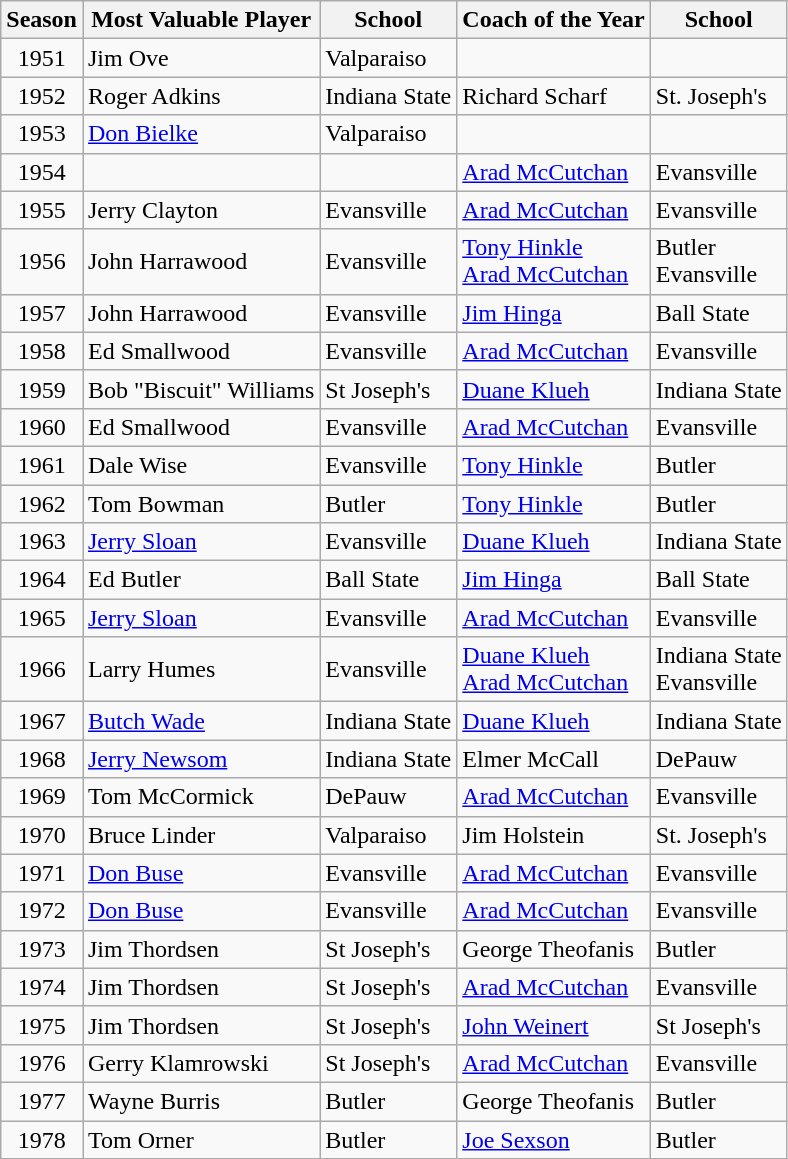<table class=wikitable>
<tr>
<th>Season</th>
<th>Most Valuable Player</th>
<th>School</th>
<th>Coach of the Year</th>
<th>School</th>
</tr>
<tr>
<td align=center>1951</td>
<td>Jim Ove</td>
<td>Valparaiso</td>
<td></td>
<td></td>
</tr>
<tr>
<td align=center>1952</td>
<td>Roger Adkins</td>
<td>Indiana State</td>
<td>Richard Scharf</td>
<td>St. Joseph's</td>
</tr>
<tr>
<td align=center>1953</td>
<td><a href='#'>Don Bielke</a></td>
<td>Valparaiso</td>
<td></td>
<td></td>
</tr>
<tr>
<td align=center>1954</td>
<td></td>
<td></td>
<td><a href='#'>Arad McCutchan</a></td>
<td>Evansville</td>
</tr>
<tr>
<td align=center>1955</td>
<td>Jerry Clayton</td>
<td>Evansville</td>
<td><a href='#'>Arad McCutchan</a></td>
<td>Evansville</td>
</tr>
<tr>
<td align=center>1956</td>
<td>John Harrawood</td>
<td>Evansville</td>
<td><a href='#'>Tony Hinkle</a><br> <a href='#'>Arad McCutchan</a></td>
<td>Butler<br> Evansville</td>
</tr>
<tr>
<td align=center>1957</td>
<td>John Harrawood</td>
<td>Evansville</td>
<td><a href='#'>Jim Hinga</a></td>
<td>Ball State</td>
</tr>
<tr>
<td align=center>1958</td>
<td>Ed Smallwood</td>
<td>Evansville</td>
<td><a href='#'>Arad McCutchan</a></td>
<td>Evansville</td>
</tr>
<tr>
<td align=center>1959</td>
<td>Bob "Biscuit" Williams</td>
<td>St Joseph's</td>
<td><a href='#'>Duane Klueh</a></td>
<td>Indiana State</td>
</tr>
<tr>
<td align=center>1960</td>
<td>Ed Smallwood</td>
<td>Evansville</td>
<td><a href='#'>Arad McCutchan</a></td>
<td>Evansville</td>
</tr>
<tr>
<td align=center>1961</td>
<td>Dale Wise</td>
<td>Evansville</td>
<td><a href='#'>Tony Hinkle</a></td>
<td>Butler</td>
</tr>
<tr>
<td align=center>1962</td>
<td>Tom Bowman</td>
<td>Butler</td>
<td><a href='#'>Tony Hinkle</a></td>
<td>Butler</td>
</tr>
<tr>
<td align=center>1963</td>
<td><a href='#'>Jerry Sloan</a></td>
<td>Evansville</td>
<td><a href='#'>Duane Klueh</a></td>
<td>Indiana State</td>
</tr>
<tr>
<td align=center>1964</td>
<td>Ed Butler</td>
<td>Ball State</td>
<td><a href='#'>Jim Hinga</a></td>
<td>Ball State</td>
</tr>
<tr>
<td align=center>1965</td>
<td><a href='#'>Jerry Sloan</a></td>
<td>Evansville</td>
<td><a href='#'>Arad McCutchan</a></td>
<td>Evansville</td>
</tr>
<tr>
<td align=center>1966</td>
<td>Larry Humes</td>
<td>Evansville</td>
<td><a href='#'>Duane Klueh</a><br> <a href='#'>Arad McCutchan</a></td>
<td>Indiana State<br> Evansville</td>
</tr>
<tr>
<td align=center>1967</td>
<td><a href='#'>Butch Wade</a></td>
<td>Indiana State</td>
<td><a href='#'>Duane Klueh</a></td>
<td>Indiana State</td>
</tr>
<tr>
<td align=center>1968</td>
<td><a href='#'>Jerry Newsom</a></td>
<td>Indiana State</td>
<td>Elmer McCall</td>
<td>DePauw</td>
</tr>
<tr>
<td align=center>1969</td>
<td>Tom McCormick</td>
<td>DePauw</td>
<td><a href='#'>Arad McCutchan</a></td>
<td>Evansville</td>
</tr>
<tr>
<td align=center>1970</td>
<td>Bruce Linder</td>
<td>Valparaiso</td>
<td>Jim Holstein</td>
<td>St. Joseph's</td>
</tr>
<tr>
<td align=center>1971</td>
<td><a href='#'>Don Buse</a></td>
<td>Evansville</td>
<td><a href='#'>Arad McCutchan</a></td>
<td>Evansville</td>
</tr>
<tr>
<td align=center>1972</td>
<td><a href='#'>Don Buse</a></td>
<td>Evansville</td>
<td><a href='#'>Arad McCutchan</a></td>
<td>Evansville</td>
</tr>
<tr>
<td align=center>1973</td>
<td>Jim Thordsen</td>
<td>St Joseph's</td>
<td>George Theofanis</td>
<td>Butler</td>
</tr>
<tr>
<td align=center>1974</td>
<td>Jim Thordsen</td>
<td>St Joseph's</td>
<td><a href='#'>Arad McCutchan</a></td>
<td>Evansville</td>
</tr>
<tr>
<td align=center>1975</td>
<td>Jim Thordsen</td>
<td>St Joseph's</td>
<td><a href='#'>John Weinert</a></td>
<td>St Joseph's</td>
</tr>
<tr>
<td align=center>1976</td>
<td>Gerry Klamrowski</td>
<td>St Joseph's</td>
<td><a href='#'>Arad McCutchan</a></td>
<td>Evansville</td>
</tr>
<tr>
<td align=center>1977</td>
<td>Wayne Burris</td>
<td>Butler</td>
<td>George Theofanis</td>
<td>Butler</td>
</tr>
<tr>
<td align=center>1978</td>
<td>Tom Orner</td>
<td>Butler</td>
<td><a href='#'>Joe Sexson</a></td>
<td>Butler</td>
</tr>
</table>
